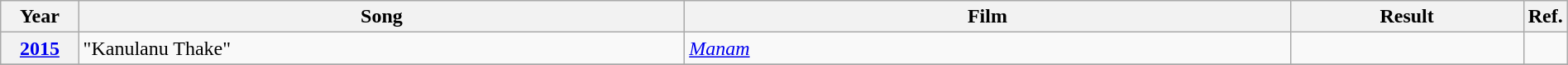<table class="wikitable plainrowheaders" width="100%" "textcolor:#000;">
<tr>
<th scope="col" width=5%><strong>Year</strong></th>
<th scope="col" width=39%><strong>Song</strong></th>
<th scope="col" width=39%><strong>Film</strong></th>
<th scope="col" width=15%><strong>Result</strong></th>
<th scope="col" width=2%><strong>Ref.</strong></th>
</tr>
<tr>
<th scope="row"><a href='#'>2015</a></th>
<td>"Kanulanu Thake"</td>
<td><em><a href='#'>Manam</a></em></td>
<td></td>
<td></td>
</tr>
<tr>
</tr>
</table>
